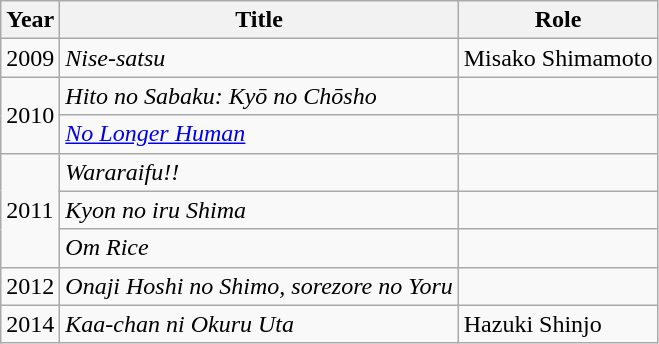<table class="wikitable">
<tr>
<th>Year</th>
<th>Title</th>
<th>Role</th>
</tr>
<tr>
<td>2009</td>
<td><em>Nise-satsu</em></td>
<td>Misako Shimamoto</td>
</tr>
<tr>
<td rowspan="2">2010</td>
<td><em>Hito no Sabaku: Kyō no Chōsho</em></td>
<td></td>
</tr>
<tr>
<td><em><a href='#'>No Longer Human</a></em></td>
<td></td>
</tr>
<tr>
<td rowspan="3">2011</td>
<td><em> Wararaifu!!</em></td>
<td></td>
</tr>
<tr>
<td><em>Kyon no iru Shima</em></td>
<td></td>
</tr>
<tr>
<td><em>Om Rice</em></td>
<td></td>
</tr>
<tr>
<td>2012</td>
<td><em>Onaji Hoshi no Shimo, sorezore no Yoru</em></td>
<td></td>
</tr>
<tr>
<td>2014</td>
<td><em>Kaa-chan ni Okuru Uta</em></td>
<td>Hazuki Shinjo</td>
</tr>
</table>
